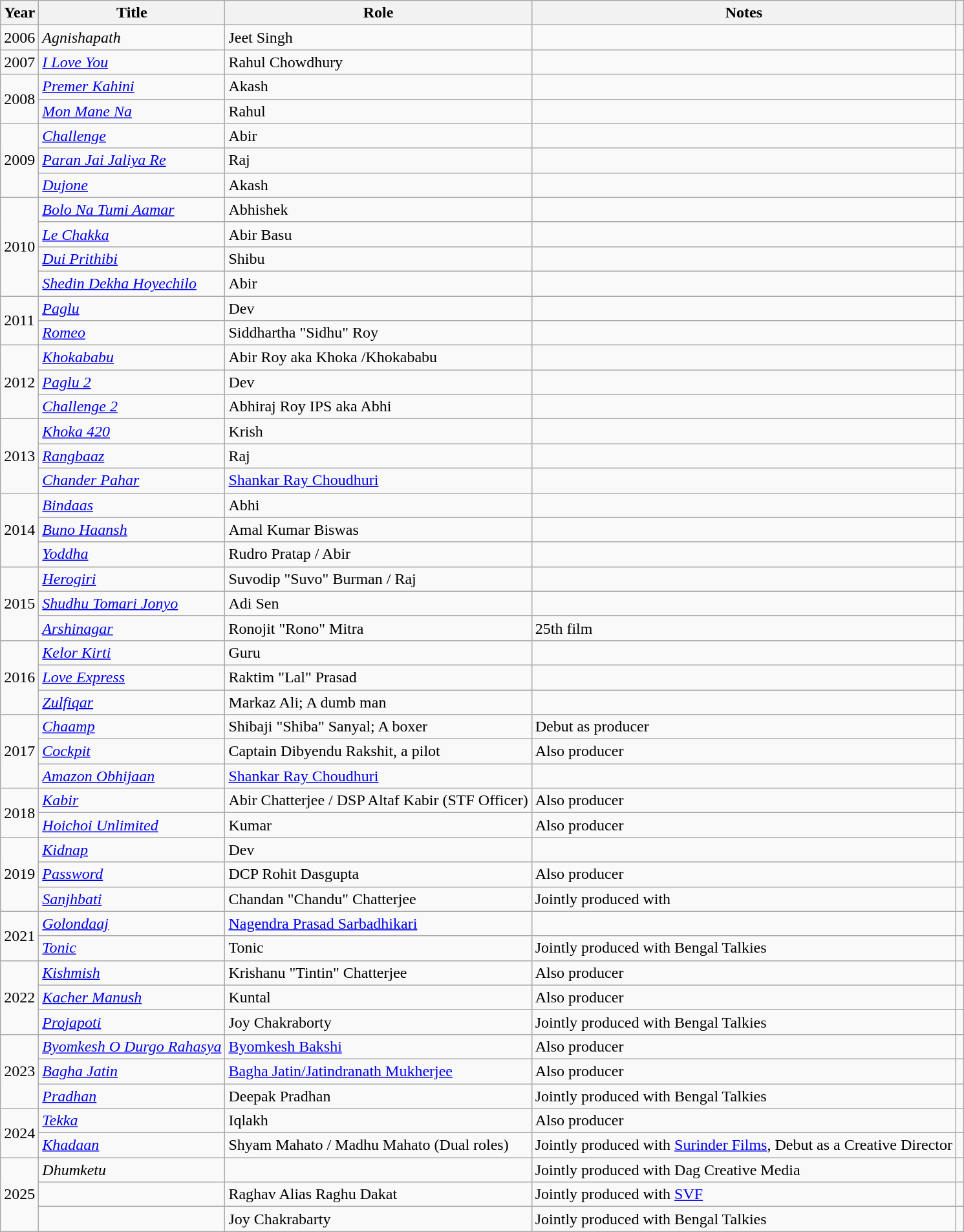<table class="wikitable sortable">
<tr style="background:#cfc; text-align:center;">
<th>Year</th>
<th scope="col">Title</th>
<th scope="col">Role</th>
<th>Notes</th>
<th class="unsortable" scope="col"></th>
</tr>
<tr>
<td>2006</td>
<td><em>Agnishapath</em></td>
<td>Jeet Singh</td>
<td></td>
<td style="text-align:center;"></td>
</tr>
<tr>
<td>2007</td>
<td><em><a href='#'>I Love You</a></em></td>
<td>Rahul Chowdhury</td>
<td></td>
<td style="text-align:center;"></td>
</tr>
<tr>
<td rowspan="2">2008</td>
<td><em><a href='#'>Premer Kahini</a></em></td>
<td>Akash</td>
<td></td>
<td style="text-align:center;"></td>
</tr>
<tr>
<td><em><a href='#'>Mon Mane Na</a></em></td>
<td>Rahul</td>
<td></td>
<td style="text-align:center;"></td>
</tr>
<tr>
<td rowspan="3">2009</td>
<td><em><a href='#'>Challenge</a></em></td>
<td>Abir</td>
<td></td>
<td style="text-align:center;"></td>
</tr>
<tr>
<td><em><a href='#'>Paran Jai Jaliya Re</a></em></td>
<td>Raj</td>
<td></td>
<td style="text-align:center;"></td>
</tr>
<tr>
<td><em><a href='#'>Dujone</a></em></td>
<td>Akash</td>
<td></td>
<td style="text-align:center;"></td>
</tr>
<tr>
<td rowspan="4">2010</td>
<td><em><a href='#'>Bolo Na Tumi Aamar</a></em></td>
<td>Abhishek</td>
<td></td>
<td style="text-align:center;"></td>
</tr>
<tr>
<td><em><a href='#'>Le Chakka</a> </em></td>
<td>Abir Basu</td>
<td></td>
<td style="text-align:center;"></td>
</tr>
<tr>
<td><em><a href='#'>Dui Prithibi</a></em></td>
<td>Shibu</td>
<td></td>
<td style="text-align:center;"></td>
</tr>
<tr>
<td><em><a href='#'>Shedin Dekha Hoyechilo</a> </em></td>
<td>Abir</td>
<td></td>
<td style="text-align:center;"></td>
</tr>
<tr>
<td rowspan="2">2011</td>
<td><em><a href='#'>Paglu</a> </em></td>
<td>Dev</td>
<td></td>
<td style="text-align:center;"></td>
</tr>
<tr>
<td><em><a href='#'>Romeo</a>  </em></td>
<td>Siddhartha "Sidhu" Roy</td>
<td></td>
<td style="text-align:center;"></td>
</tr>
<tr>
<td rowspan="3">2012</td>
<td><em><a href='#'>Khokababu</a></em></td>
<td>Abir Roy aka Khoka /Khokababu</td>
<td></td>
<td style="text-align:center;"></td>
</tr>
<tr>
<td><em><a href='#'>Paglu 2</a></em></td>
<td>Dev</td>
<td></td>
<td style="text-align:center;"></td>
</tr>
<tr>
<td><em><a href='#'>Challenge 2</a></em></td>
<td>Abhiraj Roy IPS aka Abhi</td>
<td></td>
<td style="text-align:center;"></td>
</tr>
<tr>
<td rowspan="3">2013</td>
<td><em><a href='#'>Khoka 420</a></em></td>
<td>Krish</td>
<td></td>
<td style="text-align:center;"></td>
</tr>
<tr>
<td><em><a href='#'>Rangbaaz</a></em></td>
<td>Raj</td>
<td></td>
<td style="text-align:center;"></td>
</tr>
<tr>
<td><em><a href='#'>Chander Pahar</a></em></td>
<td><a href='#'>Shankar Ray Choudhuri</a></td>
<td></td>
<td style="text-align:center;"></td>
</tr>
<tr>
<td rowspan="3">2014</td>
<td><em><a href='#'>Bindaas</a></em></td>
<td>Abhi</td>
<td></td>
<td style="text-align:center;"></td>
</tr>
<tr>
<td><em><a href='#'>Buno Haansh</a></em></td>
<td>Amal Kumar Biswas</td>
<td></td>
<td style="text-align:center;"></td>
</tr>
<tr>
<td><em><a href='#'>Yoddha</a></em></td>
<td>Rudro Pratap / Abir</td>
<td></td>
<td style="text-align:center;"></td>
</tr>
<tr>
<td rowspan="3">2015</td>
<td><em><a href='#'>Herogiri</a></em></td>
<td>Suvodip "Suvo" Burman / Raj</td>
<td></td>
<td style="text-align:center;"></td>
</tr>
<tr>
<td><em><a href='#'>Shudhu Tomari Jonyo</a></em></td>
<td>Adi Sen</td>
<td></td>
<td style="text-align:center;"></td>
</tr>
<tr>
<td><em><a href='#'>Arshinagar</a></em></td>
<td>Ronojit "Rono" Mitra</td>
<td>25th film</td>
<td style="text-align:center;"></td>
</tr>
<tr>
<td rowspan="3">2016</td>
<td><em><a href='#'>Kelor Kirti</a></em></td>
<td>Guru</td>
<td></td>
<td style="text-align:center;"></td>
</tr>
<tr>
<td><em><a href='#'>Love Express</a></em></td>
<td>Raktim "Lal" Prasad</td>
<td></td>
<td style="text-align:center;"></td>
</tr>
<tr>
<td><em><a href='#'>Zulfiqar</a></em></td>
<td>Markaz Ali; A dumb man</td>
<td></td>
<td style="text-align:center;"></td>
</tr>
<tr>
<td rowspan="3">2017</td>
<td><em><a href='#'>Chaamp</a></em></td>
<td>Shibaji "Shiba" Sanyal; A boxer</td>
<td>Debut as producer</td>
<td style="text-align:center;"></td>
</tr>
<tr>
<td><em><a href='#'>Cockpit</a></em></td>
<td>Captain Dibyendu Rakshit, a pilot</td>
<td>Also producer</td>
<td style="text-align:center;"></td>
</tr>
<tr>
<td><em><a href='#'>Amazon Obhijaan</a></em></td>
<td><a href='#'>Shankar Ray Choudhuri</a></td>
<td></td>
<td style="text-align:center;"></td>
</tr>
<tr>
<td rowspan="2">2018</td>
<td><em><a href='#'>Kabir</a></em></td>
<td>Abir Chatterjee / DSP Altaf Kabir (STF Officer)</td>
<td>Also producer</td>
<td style="text-align:center;"></td>
</tr>
<tr>
<td><em><a href='#'>Hoichoi Unlimited</a></em></td>
<td>Kumar</td>
<td>Also producer</td>
<td style="text-align:center;"></td>
</tr>
<tr>
<td rowspan="3">2019</td>
<td><em><a href='#'>Kidnap</a></em></td>
<td>Dev</td>
<td></td>
<td style="text-align:center;"></td>
</tr>
<tr>
<td><em><a href='#'>Password</a></em></td>
<td>DCP Rohit Dasgupta</td>
<td>Also producer</td>
<td style="text-align:center;"></td>
</tr>
<tr>
<td><em><a href='#'>Sanjhbati</a></em></td>
<td>Chandan "Chandu" Chatterjee</td>
<td>Jointly produced with </td>
<td style="text-align:center;"></td>
</tr>
<tr>
<td rowspan="2">2021</td>
<td><em><a href='#'>Golondaaj</a></em></td>
<td><a href='#'>Nagendra Prasad Sarbadhikari</a></td>
<td></td>
<td style="text-align:center;"></td>
</tr>
<tr>
<td><em><a href='#'>Tonic</a></em></td>
<td>Tonic</td>
<td>Jointly produced with Bengal Talkies</td>
<td style="text-align:center;"></td>
</tr>
<tr>
<td rowspan="3">2022</td>
<td><em><a href='#'>Kishmish</a></em></td>
<td>Krishanu "Tintin" Chatterjee</td>
<td>Also producer</td>
<td style="text-align:center;"></td>
</tr>
<tr>
<td><em><a href='#'>Kacher Manush</a></em></td>
<td>Kuntal</td>
<td>Also producer</td>
<td style="text-align:center;"></td>
</tr>
<tr>
<td><em><a href='#'>Projapoti</a></em></td>
<td>Joy Chakraborty</td>
<td>Jointly produced with Bengal Talkies</td>
<td style="text-align:center;"></td>
</tr>
<tr>
<td rowspan="3">2023</td>
<td><em><a href='#'>Byomkesh O Durgo Rahasya</a></em></td>
<td><a href='#'>Byomkesh Bakshi</a></td>
<td>Also producer</td>
<td style="text-align:center;"></td>
</tr>
<tr>
<td><em><a href='#'>Bagha Jatin</a></em></td>
<td><a href='#'>Bagha Jatin/Jatindranath Mukherjee</a></td>
<td>Also producer</td>
<td style="text-align:center;"></td>
</tr>
<tr>
<td><em><a href='#'>Pradhan</a></em></td>
<td>Deepak Pradhan</td>
<td>Jointly produced with Bengal Talkies</td>
<td style="text-align:center;"></td>
</tr>
<tr>
<td rowspan="2">2024</td>
<td><em><a href='#'>Tekka</a></em></td>
<td>Iqlakh</td>
<td>Also producer</td>
<td style="text-align:center;"></td>
</tr>
<tr>
<td><em><a href='#'>Khadaan</a></em></td>
<td>Shyam Mahato / Madhu Mahato (Dual roles)</td>
<td>Jointly produced with <a href='#'>Surinder Films</a>, Debut as a Creative Director</td>
<td style="text-align:center;"></td>
</tr>
<tr>
<td rowspan="3">2025</td>
<td><em>Dhumketu</em></td>
<td></td>
<td>Jointly produced with Dag Creative Media</td>
<td></td>
</tr>
<tr>
<td></td>
<td>Raghav Alias Raghu Dakat</td>
<td>Jointly produced with <a href='#'>SVF</a></td>
<td></td>
</tr>
<tr>
<td></td>
<td>Joy Chakrabarty</td>
<td>Jointly produced with Bengal Talkies</td>
<td></td>
</tr>
</table>
